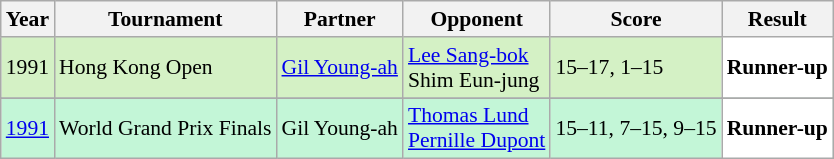<table class="sortable wikitable" style="font-size: 90%;">
<tr>
<th>Year</th>
<th>Tournament</th>
<th>Partner</th>
<th>Opponent</th>
<th>Score</th>
<th>Result</th>
</tr>
<tr style="background:#D4F1C5">
<td align="center">1991</td>
<td align="left">Hong Kong Open</td>
<td align="left"> <a href='#'>Gil Young-ah</a></td>
<td align="left"> <a href='#'>Lee Sang-bok</a> <br>  Shim Eun-jung</td>
<td align="left">15–17, 1–15</td>
<td style="text-align:left; background:white"> <strong>Runner-up</strong></td>
</tr>
<tr>
</tr>
<tr style="background:#C3F6D7">
<td align="center"><a href='#'>1991</a></td>
<td align="left">World Grand Prix Finals</td>
<td align="left"> Gil Young-ah</td>
<td align="left"> <a href='#'>Thomas Lund</a> <br>  <a href='#'>Pernille Dupont</a></td>
<td align="left">15–11, 7–15, 9–15</td>
<td style="text-align:left; background:white"> <strong>Runner-up</strong></td>
</tr>
</table>
